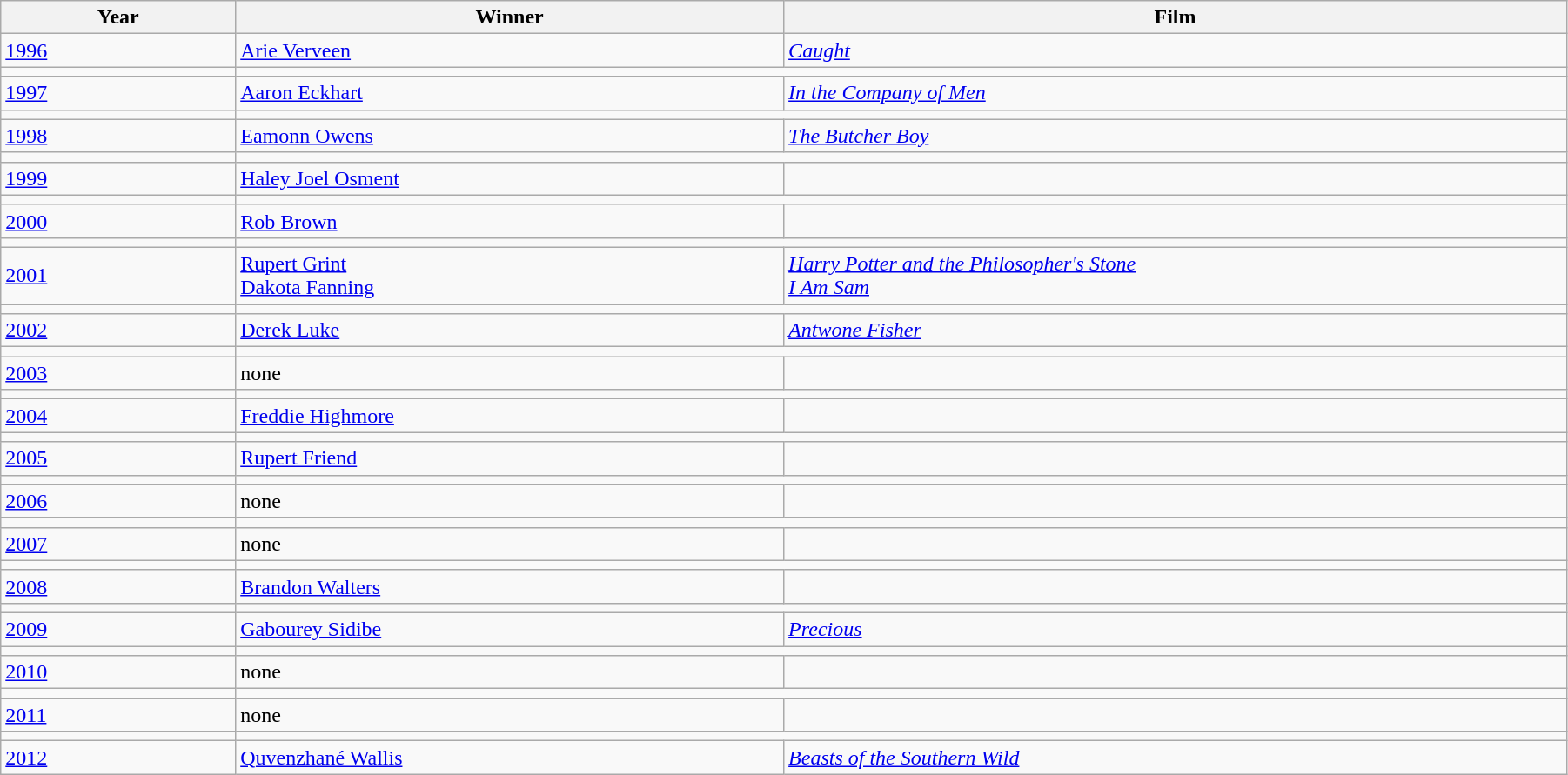<table class="wikitable" width="95%" cellpadding="5">
<tr>
<th width="15%">Year</th>
<th width="35%">Winner</th>
<th width="50%">Film</th>
</tr>
<tr>
<td><a href='#'>1996</a></td>
<td><a href='#'>Arie Verveen</a></td>
<td><em><a href='#'>Caught</a></em></td>
</tr>
<tr>
<td></td>
</tr>
<tr>
<td><a href='#'>1997</a></td>
<td><a href='#'>Aaron Eckhart</a></td>
<td><em><a href='#'>In the Company of Men</a></em></td>
</tr>
<tr>
<td></td>
</tr>
<tr>
<td><a href='#'>1998</a></td>
<td><a href='#'>Eamonn Owens</a></td>
<td><em><a href='#'>The Butcher Boy</a></em></td>
</tr>
<tr>
<td></td>
</tr>
<tr>
<td><a href='#'>1999</a></td>
<td><a href='#'>Haley Joel Osment</a></td>
<td></td>
</tr>
<tr>
<td></td>
</tr>
<tr>
<td><a href='#'>2000</a></td>
<td><a href='#'>Rob Brown</a></td>
<td></td>
</tr>
<tr>
<td></td>
</tr>
<tr>
<td><a href='#'>2001</a></td>
<td><a href='#'>Rupert Grint</a><br><a href='#'>Dakota Fanning</a></td>
<td><em><a href='#'>Harry Potter and the Philosopher's Stone</a></em><br><em><a href='#'>I Am Sam</a></em></td>
</tr>
<tr>
<td></td>
</tr>
<tr>
<td><a href='#'>2002</a></td>
<td><a href='#'>Derek Luke</a></td>
<td><em><a href='#'>Antwone Fisher</a></em></td>
</tr>
<tr>
<td></td>
</tr>
<tr>
<td><a href='#'>2003</a></td>
<td>none</td>
<td></td>
</tr>
<tr>
<td></td>
</tr>
<tr>
<td><a href='#'>2004</a></td>
<td><a href='#'>Freddie Highmore</a></td>
<td></td>
</tr>
<tr>
<td></td>
</tr>
<tr>
<td><a href='#'>2005</a></td>
<td><a href='#'>Rupert Friend</a></td>
<td></td>
</tr>
<tr>
<td></td>
</tr>
<tr>
<td><a href='#'>2006</a></td>
<td>none</td>
<td></td>
</tr>
<tr>
<td></td>
</tr>
<tr>
<td><a href='#'>2007</a></td>
<td>none</td>
<td></td>
</tr>
<tr>
<td></td>
</tr>
<tr>
<td><a href='#'>2008</a></td>
<td><a href='#'>Brandon Walters</a></td>
<td></td>
</tr>
<tr>
<td></td>
</tr>
<tr>
<td><a href='#'>2009</a></td>
<td><a href='#'>Gabourey Sidibe</a></td>
<td><em><a href='#'>Precious</a></em></td>
</tr>
<tr>
<td></td>
</tr>
<tr>
<td><a href='#'>2010</a></td>
<td>none</td>
<td></td>
</tr>
<tr>
<td></td>
</tr>
<tr>
<td><a href='#'>2011</a></td>
<td>none</td>
<td></td>
</tr>
<tr>
<td></td>
</tr>
<tr https://www.imdb.com/event/ev0000296/2012>
<td><a href='#'>2012</a></td>
<td><a href='#'>Quvenzhané Wallis</a></td>
<td><em><a href='#'>Beasts of the Southern Wild</a></em></td>
</tr>
</table>
